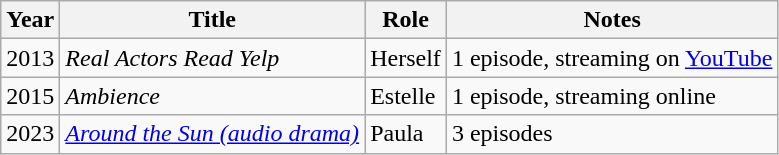<table class="wikitable sortable">
<tr>
<th>Year</th>
<th>Title</th>
<th>Role</th>
<th class="unsortable">Notes</th>
</tr>
<tr>
<td>2013</td>
<td><em>Real Actors Read Yelp</em></td>
<td>Herself</td>
<td>1 episode, streaming on <a href='#'>YouTube</a></td>
</tr>
<tr>
<td>2015</td>
<td><em>Ambience</em></td>
<td>Estelle</td>
<td>1 episode, streaming online</td>
</tr>
<tr>
<td>2023</td>
<td><em><a href='#'>Around the Sun (audio drama)</a></em></td>
<td>Paula</td>
<td>3 episodes</td>
</tr>
</table>
